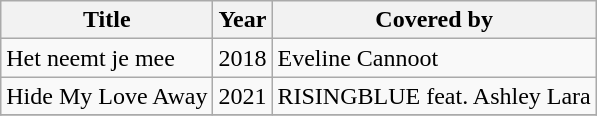<table class=wikitable>
<tr>
<th>Title</th>
<th>Year</th>
<th>Covered by</th>
</tr>
<tr>
<td>Het neemt je mee</td>
<td>2018</td>
<td>Eveline Cannoot</td>
</tr>
<tr>
<td>Hide My Love Away</td>
<td>2021</td>
<td>RISINGBLUE feat. Ashley Lara</td>
</tr>
<tr>
</tr>
</table>
